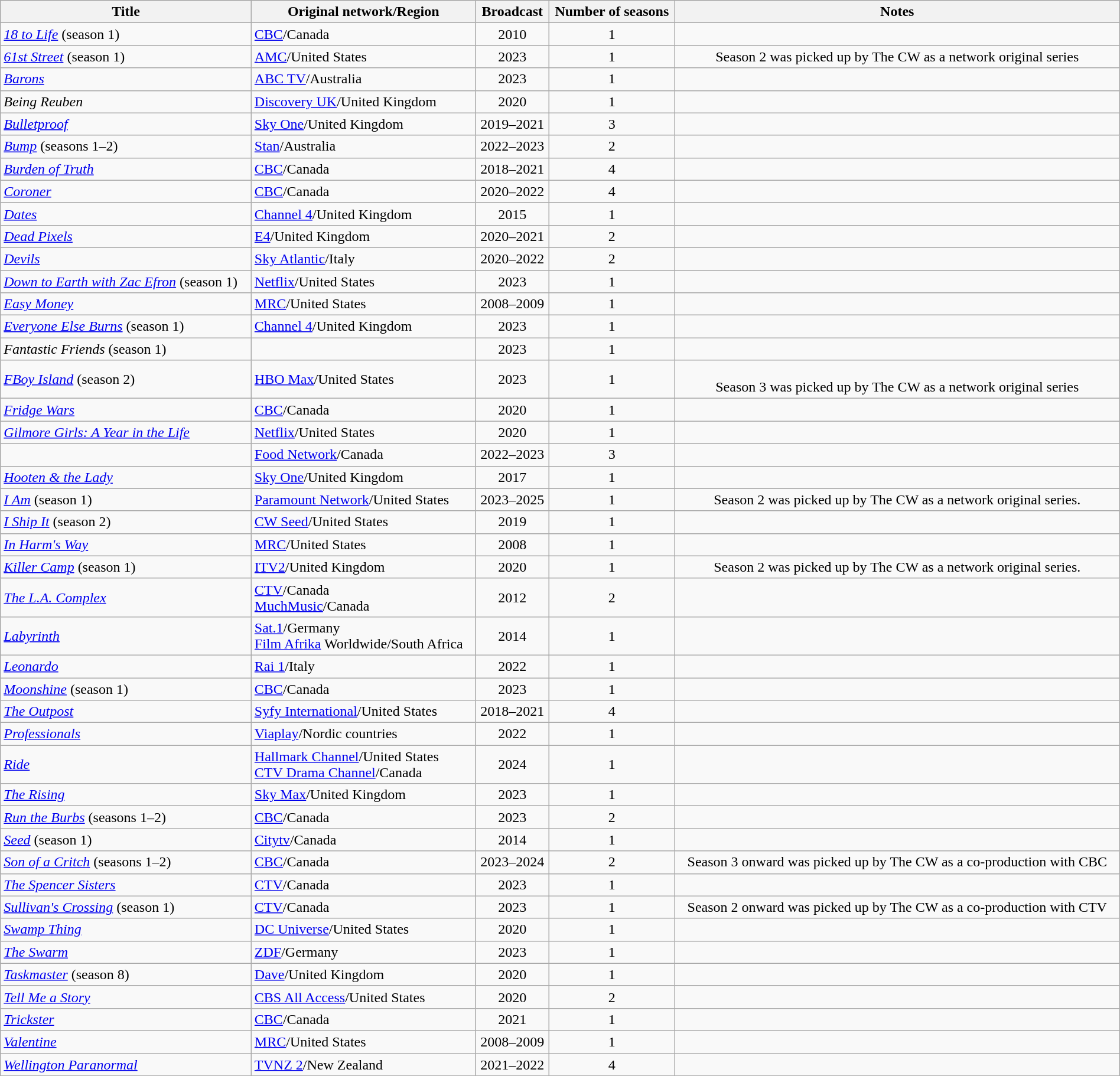<table class="wikitable plainrowheaders sortable" style="width:100%;text-align:center;">
<tr>
<th ! scope="col">Title</th>
<th scope="col">Original network/Region</th>
<th scope="col">Broadcast</th>
<th scope="col">Number of seasons</th>
<th scope="col">Notes</th>
</tr>
<tr>
<td scope="row" style="text-align:left;"><em><a href='#'>18 to Life</a></em> (season 1)</td>
<td style="text-align:left;"><a href='#'>CBC</a>/Canada</td>
<td>2010</td>
<td>1</td>
<td></td>
</tr>
<tr>
<td scope="row" style="text-align:left;"><em><a href='#'>61st Street</a></em> (season 1)</td>
<td style="text-align:left;"><a href='#'>AMC</a>/United States</td>
<td>2023</td>
<td>1</td>
<td>Season 2 was picked up by The CW as a network original series</td>
</tr>
<tr>
<td scope="row" style="text-align:left;"><em><a href='#'>Barons</a></em></td>
<td style="text-align:left;"><a href='#'>ABC TV</a>/Australia</td>
<td>2023</td>
<td>1</td>
<td></td>
</tr>
<tr>
<td scope="row" style="text-align:left;"><em>Being Reuben</em></td>
<td style="text-align:left;"><a href='#'>Discovery UK</a>/United Kingdom</td>
<td>2020</td>
<td>1</td>
<td></td>
</tr>
<tr>
<td scope="row" style="text-align:left;"><em><a href='#'>Bulletproof</a></em></td>
<td style="text-align:left;"><a href='#'>Sky One</a>/United Kingdom</td>
<td>2019–2021</td>
<td>3</td>
<td></td>
</tr>
<tr>
<td scope="row" style="text-align:left;"><em><a href='#'>Bump</a></em> (seasons 1–2)</td>
<td style="text-align:left;"><a href='#'>Stan</a>/Australia</td>
<td>2022–2023</td>
<td>2</td>
<td></td>
</tr>
<tr>
<td scope="row" style="text-align:left;"><em><a href='#'>Burden of Truth</a></em></td>
<td style="text-align:left;"><a href='#'>CBC</a>/Canada</td>
<td>2018–2021</td>
<td>4</td>
<td></td>
</tr>
<tr>
<td scope="row" style="text-align:left;"><em><a href='#'>Coroner</a></em></td>
<td style="text-align:left;"><a href='#'>CBC</a>/Canada</td>
<td>2020–2022</td>
<td>4</td>
<td></td>
</tr>
<tr>
<td scope="row" style="text-align:left;"><em><a href='#'>Dates</a></em></td>
<td style="text-align:left;"><a href='#'>Channel 4</a>/United Kingdom</td>
<td>2015</td>
<td>1</td>
<td></td>
</tr>
<tr>
<td scope="row" style="text-align:left;"><em><a href='#'>Dead Pixels</a></em></td>
<td style="text-align:left;"><a href='#'>E4</a>/United Kingdom</td>
<td>2020–2021</td>
<td>2</td>
<td></td>
</tr>
<tr>
<td scope="row" style="text-align:left;"><em><a href='#'>Devils</a></em></td>
<td style="text-align:left;"><a href='#'>Sky Atlantic</a>/Italy</td>
<td>2020–2022</td>
<td>2</td>
<td></td>
</tr>
<tr>
<td scope="row" style="text-align:left;"><em><a href='#'>Down to Earth with Zac Efron</a></em> (season 1)</td>
<td style="text-align:left;"><a href='#'>Netflix</a>/United States</td>
<td>2023</td>
<td>1</td>
<td></td>
</tr>
<tr>
<td scope="row" style="text-align:left;"><em><a href='#'>Easy Money</a></em></td>
<td style="text-align:left;"><a href='#'>MRC</a>/United States</td>
<td>2008–2009</td>
<td>1</td>
<td></td>
</tr>
<tr>
<td scope="row" style="text-align:left;"><em><a href='#'>Everyone Else Burns</a></em> (season 1)</td>
<td style="text-align:left;"><a href='#'>Channel 4</a>/United Kingdom</td>
<td>2023</td>
<td>1</td>
<td></td>
</tr>
<tr>
<td scope="row" style="text-align:left;"><em>Fantastic Friends</em> (season 1)</td>
<td style="text-align:left;"></td>
<td>2023</td>
<td>1</td>
<td></td>
</tr>
<tr>
<td scope="row" style="text-align:left;"><em><a href='#'>FBoy Island</a></em> (season 2)</td>
<td style="text-align:left;"><a href='#'>HBO Max</a>/United States</td>
<td>2023</td>
<td>1</td>
<td><br>Season 3 was picked up by The CW as a network original series</td>
</tr>
<tr>
<td scope="row" style="text-align:left;"><em><a href='#'>Fridge Wars</a></em></td>
<td style="text-align:left;"><a href='#'>CBC</a>/Canada</td>
<td>2020</td>
<td>1</td>
<td></td>
</tr>
<tr>
<td scope="row" style="text-align:left;"><em><a href='#'>Gilmore Girls: A Year in the Life</a></em></td>
<td style="text-align:left;"><a href='#'>Netflix</a>/United States</td>
<td>2020</td>
<td>1</td>
<td></td>
</tr>
<tr>
<td scope="row" style="text-align:left;"></td>
<td style="text-align:left;"><a href='#'>Food Network</a>/Canada</td>
<td>2022–2023</td>
<td>3</td>
<td></td>
</tr>
<tr>
<td scope="row" style="text-align:left;"><em><a href='#'>Hooten & the Lady</a></em></td>
<td style="text-align:left;"><a href='#'>Sky One</a>/United Kingdom</td>
<td>2017</td>
<td>1</td>
<td></td>
</tr>
<tr>
<td scope="row" style="text-align:left;"><em><a href='#'>I Am</a></em> (season 1)</td>
<td style="text-align:left;"><a href='#'>Paramount Network</a>/United States</td>
<td>2023–2025</td>
<td>1</td>
<td>Season 2 was picked up by The CW as a network original series.</td>
</tr>
<tr>
<td scope="row" style="text-align:left;"><em><a href='#'>I Ship It</a></em> (season 2)</td>
<td style="text-align:left;"><a href='#'>CW Seed</a>/United States</td>
<td>2019</td>
<td>1</td>
<td></td>
</tr>
<tr>
<td scope="row" style="text-align:left;"><em><a href='#'>In Harm's Way</a></em></td>
<td style="text-align:left;"><a href='#'>MRC</a>/United States</td>
<td>2008</td>
<td>1</td>
<td></td>
</tr>
<tr>
<td scope="row" style="text-align:left;"><em><a href='#'>Killer Camp</a></em> (season 1)</td>
<td style="text-align:left;"><a href='#'>ITV2</a>/United Kingdom</td>
<td>2020</td>
<td>1</td>
<td>Season 2 was picked up by The CW as a network original series.</td>
</tr>
<tr>
<td scope="row" style="text-align:left;"><em><a href='#'>The L.A. Complex</a></em></td>
<td style="text-align:left;"><a href='#'>CTV</a>/Canada<br><a href='#'>MuchMusic</a>/Canada</td>
<td>2012</td>
<td>2</td>
<td></td>
</tr>
<tr>
<td scope="row" style="text-align:left;"><em><a href='#'>Labyrinth</a></em></td>
<td style="text-align:left;"><a href='#'>Sat.1</a>/Germany<br><a href='#'>Film Afrika</a> Worldwide/South Africa</td>
<td>2014</td>
<td>1</td>
<td></td>
</tr>
<tr>
<td scope="row" style="text-align:left;"><em><a href='#'>Leonardo</a></em></td>
<td style="text-align:left;"><a href='#'>Rai 1</a>/Italy</td>
<td>2022</td>
<td>1</td>
<td></td>
</tr>
<tr>
<td scope="row" style="text-align:left;"><em><a href='#'>Moonshine</a></em> (season 1)</td>
<td style="text-align:left;"><a href='#'>CBC</a>/Canada</td>
<td>2023</td>
<td>1</td>
<td></td>
</tr>
<tr>
<td scope="row" style="text-align:left;"><em><a href='#'>The Outpost</a></em></td>
<td style="text-align:left;"><a href='#'>Syfy International</a>/United States</td>
<td>2018–2021</td>
<td>4</td>
<td></td>
</tr>
<tr>
<td scope="row" style="text-align:left;"><em><a href='#'>Professionals</a></em></td>
<td style="text-align:left;"><a href='#'>Viaplay</a>/Nordic countries</td>
<td>2022</td>
<td>1</td>
<td></td>
</tr>
<tr>
<td scope="row" style="text-align:left;"><em><a href='#'>Ride</a></em></td>
<td style="text-align:left;"><a href='#'>Hallmark Channel</a>/United States<br><a href='#'>CTV Drama Channel</a>/Canada</td>
<td>2024</td>
<td>1</td>
<td></td>
</tr>
<tr>
<td scope="row" style="text-align:left;"><em><a href='#'>The Rising</a></em></td>
<td style="text-align:left;"><a href='#'>Sky Max</a>/United Kingdom</td>
<td>2023</td>
<td>1</td>
<td></td>
</tr>
<tr>
<td scope="row" style="text-align:left;"><em><a href='#'>Run the Burbs</a></em> (seasons 1–2)</td>
<td style="text-align:left;"><a href='#'>CBC</a>/Canada</td>
<td>2023</td>
<td>2</td>
<td></td>
</tr>
<tr>
<td scope="row" style="text-align:left;"><em><a href='#'>Seed</a></em> (season 1)</td>
<td style="text-align:left;"><a href='#'>Citytv</a>/Canada</td>
<td>2014</td>
<td>1</td>
<td></td>
</tr>
<tr>
<td scope="row" style="text-align:left;"><em><a href='#'>Son of a Critch</a></em> (seasons 1–2)</td>
<td style="text-align:left;"><a href='#'>CBC</a>/Canada</td>
<td>2023–2024</td>
<td>2</td>
<td>Season 3 onward was picked up by The CW as a co-production with CBC</td>
</tr>
<tr>
<td scope="row" style="text-align:left;"><em><a href='#'>The Spencer Sisters</a></em></td>
<td style="text-align:left;"><a href='#'>CTV</a>/Canada</td>
<td>2023</td>
<td>1</td>
<td></td>
</tr>
<tr>
<td scope="row" style="text-align:left;"><em><a href='#'>Sullivan's Crossing</a></em> (season 1)</td>
<td style="text-align:left;"><a href='#'>CTV</a>/Canada</td>
<td>2023</td>
<td>1</td>
<td>Season 2 onward was picked up by The CW as a co-production with CTV</td>
</tr>
<tr>
<td scope="row" style="text-align:left;"><em><a href='#'>Swamp Thing</a></em></td>
<td style="text-align:left;"><a href='#'>DC Universe</a>/United States</td>
<td>2020</td>
<td>1</td>
<td></td>
</tr>
<tr>
<td scope="row" style="text-align:left;"><em><a href='#'>The Swarm</a></em></td>
<td style="text-align:left;"><a href='#'>ZDF</a>/Germany</td>
<td>2023</td>
<td>1</td>
<td></td>
</tr>
<tr>
<td scope="row" style="text-align:left;"><em><a href='#'>Taskmaster</a></em> (season 8)</td>
<td style="text-align:left;"><a href='#'>Dave</a>/United Kingdom</td>
<td>2020</td>
<td>1</td>
<td></td>
</tr>
<tr>
<td scope="row" style="text-align:left;"><em><a href='#'>Tell Me a Story</a></em></td>
<td style="text-align:left;"><a href='#'>CBS All Access</a>/United States</td>
<td>2020</td>
<td>2</td>
<td></td>
</tr>
<tr>
<td scope="row" style="text-align:left;"><em><a href='#'>Trickster</a></em></td>
<td style="text-align:left;"><a href='#'>CBC</a>/Canada</td>
<td>2021</td>
<td>1</td>
<td></td>
</tr>
<tr>
<td scope="row" style="text-align:left;"><em><a href='#'>Valentine</a></em></td>
<td style="text-align:left;"><a href='#'>MRC</a>/United States</td>
<td>2008–2009</td>
<td>1</td>
<td></td>
</tr>
<tr>
<td scope="row" style="text-align:left;"><em><a href='#'>Wellington Paranormal</a></em></td>
<td style="text-align:left;"><a href='#'>TVNZ 2</a>/New Zealand</td>
<td>2021–2022</td>
<td>4</td>
<td></td>
</tr>
</table>
